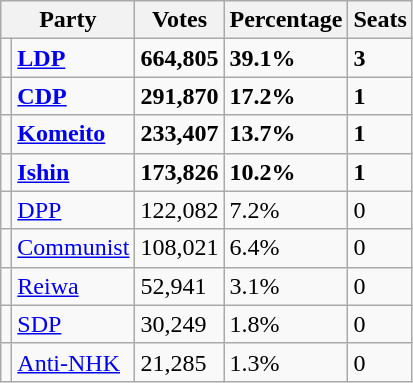<table class="wikitable">
<tr>
<th colspan=2>Party</th>
<th>Votes</th>
<th>Percentage</th>
<th>Seats</th>
</tr>
<tr>
<td bgcolor=></td>
<td><strong><a href='#'>LDP</a></strong></td>
<td><strong>664,805</strong></td>
<td><strong>39.1%</strong></td>
<td><strong>3</strong></td>
</tr>
<tr>
<td bgcolor=></td>
<td><strong><a href='#'>CDP</a></strong></td>
<td><strong>291,870</strong></td>
<td><strong>17.2%</strong></td>
<td><strong>1</strong></td>
</tr>
<tr>
<td bgcolor=></td>
<td><strong><a href='#'>Komeito</a></strong></td>
<td><strong>233,407</strong></td>
<td><strong>13.7%</strong></td>
<td><strong>1</strong></td>
</tr>
<tr>
<td bgcolor=></td>
<td><strong><a href='#'>Ishin</a></strong></td>
<td><strong>173,826</strong></td>
<td><strong>10.2%</strong></td>
<td><strong>1</strong></td>
</tr>
<tr>
<td bgcolor=></td>
<td><a href='#'>DPP</a></td>
<td>122,082</td>
<td>7.2%</td>
<td>0</td>
</tr>
<tr>
<td bgcolor=></td>
<td><a href='#'>Communist</a></td>
<td>108,021</td>
<td>6.4%</td>
<td>0</td>
</tr>
<tr>
<td bgcolor=></td>
<td><a href='#'>Reiwa</a></td>
<td>52,941</td>
<td>3.1%</td>
<td>0</td>
</tr>
<tr>
<td bgcolor=></td>
<td><a href='#'>SDP</a></td>
<td>30,249</td>
<td>1.8%</td>
<td>0</td>
</tr>
<tr>
<td bgcolor=></td>
<td><a href='#'>Anti-NHK</a></td>
<td>21,285</td>
<td>1.3%</td>
<td>0</td>
</tr>
</table>
